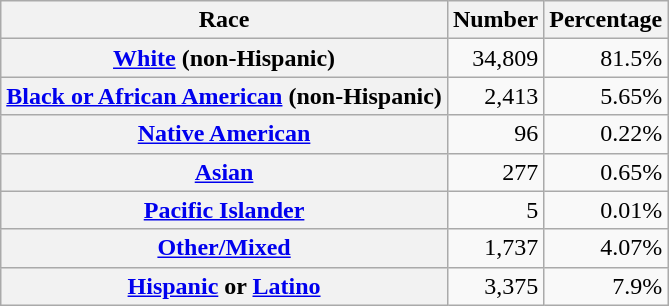<table class="wikitable" style="text-align:right">
<tr>
<th scope="col">Race</th>
<th scope="col">Number</th>
<th scope="col">Percentage</th>
</tr>
<tr>
<th scope="row"><a href='#'>White</a> (non-Hispanic)</th>
<td>34,809</td>
<td>81.5%</td>
</tr>
<tr>
<th scope="row"><a href='#'>Black or African American</a> (non-Hispanic)</th>
<td>2,413</td>
<td>5.65%</td>
</tr>
<tr>
<th scope="row"><a href='#'>Native American</a></th>
<td>96</td>
<td>0.22%</td>
</tr>
<tr>
<th scope="row"><a href='#'>Asian</a></th>
<td>277</td>
<td>0.65%</td>
</tr>
<tr>
<th scope="row"><a href='#'>Pacific Islander</a></th>
<td>5</td>
<td>0.01%</td>
</tr>
<tr>
<th scope="row"><a href='#'>Other/Mixed</a></th>
<td>1,737</td>
<td>4.07%</td>
</tr>
<tr>
<th scope="row"><a href='#'>Hispanic</a> or <a href='#'>Latino</a></th>
<td>3,375</td>
<td>7.9%</td>
</tr>
</table>
